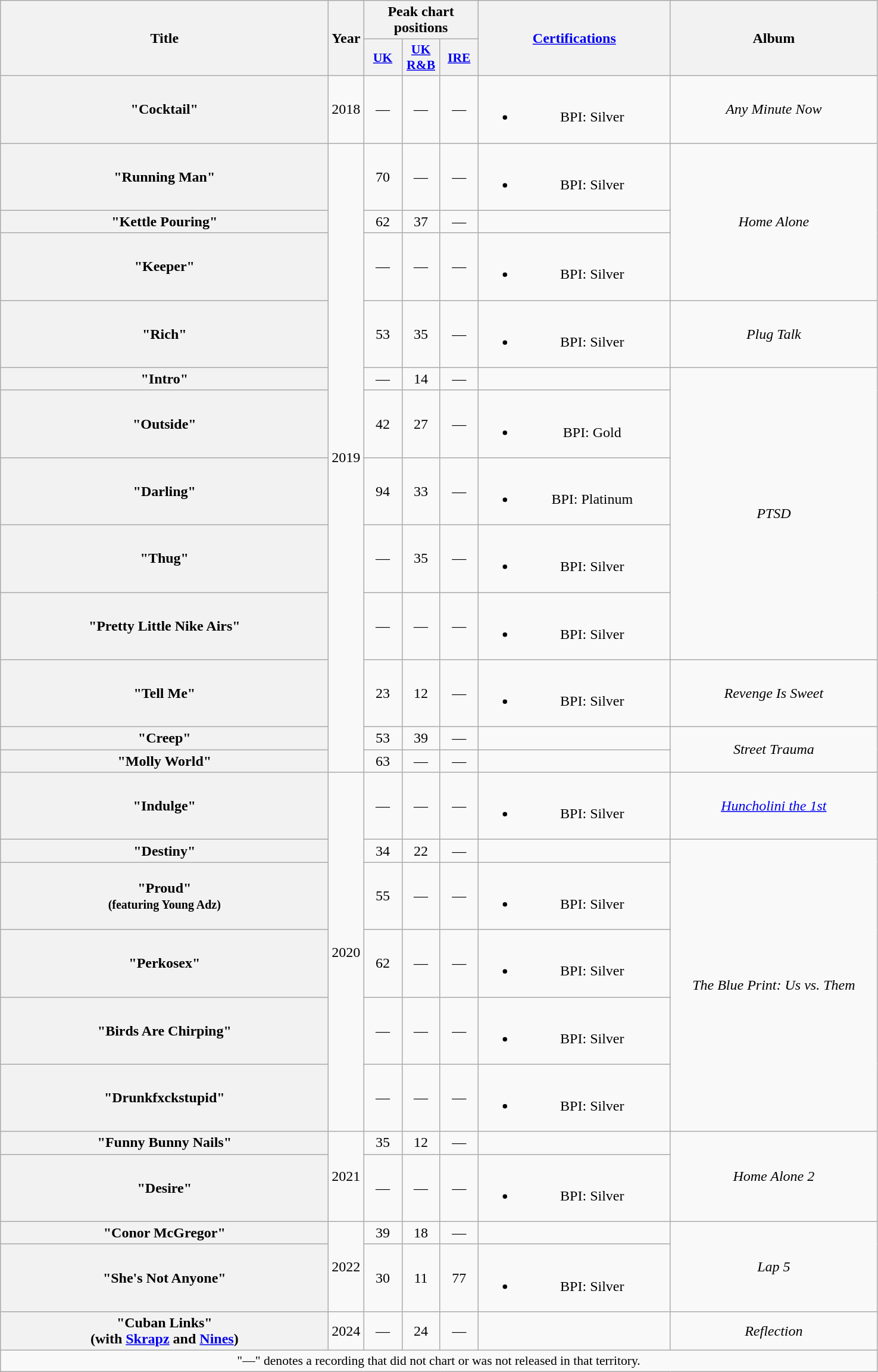<table class="wikitable plainrowheaders" style="text-align:center;">
<tr>
<th scope="col" rowspan="2" style="width:22.5em;">Title</th>
<th scope="col" rowspan="2" style="width:1em;">Year</th>
<th scope="col" colspan="3">Peak chart positions</th>
<th scope="col" rowspan="2" style="width:13em;"><a href='#'>Certifications</a></th>
<th scope="col" rowspan="2" style="width:14em;">Album</th>
</tr>
<tr>
<th scope="col" style="width:2.5em;font-size:90%;"><a href='#'>UK</a><br></th>
<th scope="col" style="width:2.5em;font-size:90%;"><a href='#'>UK<br>R&B</a><br></th>
<th scope="col" style="width:2.5em;font-size:90%;"><a href='#'>IRE</a><br></th>
</tr>
<tr>
<th scope="row">"Cocktail"<br></th>
<td>2018</td>
<td>—</td>
<td>—</td>
<td>—</td>
<td><br><ul><li>BPI: Silver</li></ul></td>
<td><em>Any Minute Now</em></td>
</tr>
<tr>
<th scope="row">"Running Man"</th>
<td rowspan="12">2019</td>
<td>70</td>
<td>—</td>
<td>—</td>
<td><br><ul><li>BPI: Silver</li></ul></td>
<td rowspan="3"><em>Home Alone</em></td>
</tr>
<tr>
<th scope="row">"Kettle Pouring"</th>
<td>62</td>
<td>37</td>
<td>—</td>
<td></td>
</tr>
<tr>
<th scope="row">"Keeper"<br></th>
<td>—</td>
<td>—</td>
<td>—</td>
<td><br><ul><li>BPI: Silver</li></ul></td>
</tr>
<tr>
<th scope="row">"Rich"<br></th>
<td>53</td>
<td>35</td>
<td>—</td>
<td><br><ul><li>BPI: Silver</li></ul></td>
<td><em>Plug Talk</em></td>
</tr>
<tr>
<th scope="row">"Intro"</th>
<td>—</td>
<td>14</td>
<td>—</td>
<td></td>
<td rowspan="5"><em>PTSD</em></td>
</tr>
<tr>
<th scope="row">"Outside"</th>
<td>42</td>
<td>27</td>
<td>—</td>
<td><br><ul><li>BPI: Gold</li></ul></td>
</tr>
<tr>
<th scope="row">"Darling"</th>
<td>94</td>
<td>33</td>
<td>—</td>
<td><br><ul><li>BPI: Platinum</li></ul></td>
</tr>
<tr>
<th scope="row">"Thug"</th>
<td>—</td>
<td>35</td>
<td>—</td>
<td><br><ul><li>BPI: Silver</li></ul></td>
</tr>
<tr>
<th scope="row">"Pretty Little Nike Airs"<br></th>
<td>—</td>
<td>—</td>
<td>—</td>
<td><br><ul><li>BPI: Silver</li></ul></td>
</tr>
<tr>
<th scope="row">"Tell Me"<br></th>
<td>23</td>
<td>12</td>
<td>—</td>
<td><br><ul><li>BPI: Silver</li></ul></td>
<td><em>Revenge Is Sweet</em></td>
</tr>
<tr>
<th scope="row">"Creep"</th>
<td>53</td>
<td>39</td>
<td>—</td>
<td></td>
<td rowspan="2"><em>Street Trauma</em></td>
</tr>
<tr>
<th scope="row">"Molly World"</th>
<td>63</td>
<td>—</td>
<td>—</td>
<td></td>
</tr>
<tr>
<th scope="row">"Indulge"</th>
<td rowspan="6">2020</td>
<td>—</td>
<td>—</td>
<td>—</td>
<td><br><ul><li>BPI: Silver</li></ul></td>
<td><em><a href='#'>Huncholini the 1st</a></em></td>
</tr>
<tr>
<th scope="row">"Destiny"</th>
<td>34</td>
<td>22</td>
<td>—</td>
<td></td>
<td rowspan="5"><em>The Blue Print: Us vs. Them</em></td>
</tr>
<tr>
<th scope="row">"Proud"<br><small>(featuring Young Adz)</small></th>
<td>55</td>
<td>—</td>
<td>—</td>
<td><br><ul><li>BPI: Silver</li></ul></td>
</tr>
<tr>
<th scope="row">"Perkosex"</th>
<td>62</td>
<td>—</td>
<td>—</td>
<td><br><ul><li>BPI: Silver</li></ul></td>
</tr>
<tr>
<th scope="row">"Birds Are Chirping"</th>
<td>—</td>
<td>—</td>
<td>—</td>
<td><br><ul><li>BPI: Silver</li></ul></td>
</tr>
<tr>
<th scope="row">"Drunkfxckstupid"</th>
<td>—</td>
<td>—</td>
<td>—</td>
<td><br><ul><li>BPI: Silver</li></ul></td>
</tr>
<tr>
<th scope="row">"Funny Bunny Nails"</th>
<td rowspan="2">2021</td>
<td>35</td>
<td>12</td>
<td>—</td>
<td></td>
<td rowspan="2"><em>Home Alone 2</em></td>
</tr>
<tr>
<th scope="row">"Desire"</th>
<td>—</td>
<td>—</td>
<td>—</td>
<td><br><ul><li>BPI: Silver</li></ul></td>
</tr>
<tr>
<th scope="row">"Conor McGregor"</th>
<td rowspan="2">2022</td>
<td>39</td>
<td>18</td>
<td>—</td>
<td></td>
<td rowspan="2"><em>Lap 5</em></td>
</tr>
<tr>
<th scope="row">"She's Not Anyone"</th>
<td>30</td>
<td>11</td>
<td>77</td>
<td><br><ul><li>BPI: Silver</li></ul></td>
</tr>
<tr>
<th scope="row">"Cuban Links"<br><span>(with <a href='#'>Skrapz</a> and <a href='#'>Nines</a>)</span></th>
<td>2024</td>
<td>—</td>
<td>24</td>
<td>—</td>
<td></td>
<td><em>Reflection</em></td>
</tr>
<tr>
<td colspan="7" style="font-size:90%">"—" denotes a recording that did not chart or was not released in that territory.</td>
</tr>
</table>
